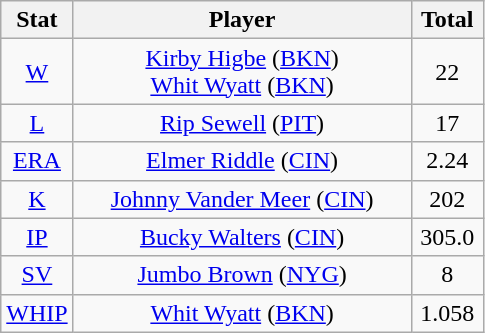<table class="wikitable" style="text-align:center;">
<tr>
<th style="width:15%;">Stat</th>
<th>Player</th>
<th style="width:15%;">Total</th>
</tr>
<tr>
<td><a href='#'>W</a></td>
<td><a href='#'>Kirby Higbe</a> (<a href='#'>BKN</a>)<br><a href='#'>Whit Wyatt</a> (<a href='#'>BKN</a>)</td>
<td>22</td>
</tr>
<tr>
<td><a href='#'>L</a></td>
<td><a href='#'>Rip Sewell</a> (<a href='#'>PIT</a>)</td>
<td>17</td>
</tr>
<tr>
<td><a href='#'>ERA</a></td>
<td><a href='#'>Elmer Riddle</a> (<a href='#'>CIN</a>)</td>
<td>2.24</td>
</tr>
<tr>
<td><a href='#'>K</a></td>
<td><a href='#'>Johnny Vander Meer</a> (<a href='#'>CIN</a>)</td>
<td>202</td>
</tr>
<tr>
<td><a href='#'>IP</a></td>
<td><a href='#'>Bucky Walters</a> (<a href='#'>CIN</a>)</td>
<td>305.0</td>
</tr>
<tr>
<td><a href='#'>SV</a></td>
<td><a href='#'>Jumbo Brown</a> (<a href='#'>NYG</a>)</td>
<td>8</td>
</tr>
<tr>
<td><a href='#'>WHIP</a></td>
<td><a href='#'>Whit Wyatt</a> (<a href='#'>BKN</a>)</td>
<td>1.058</td>
</tr>
</table>
